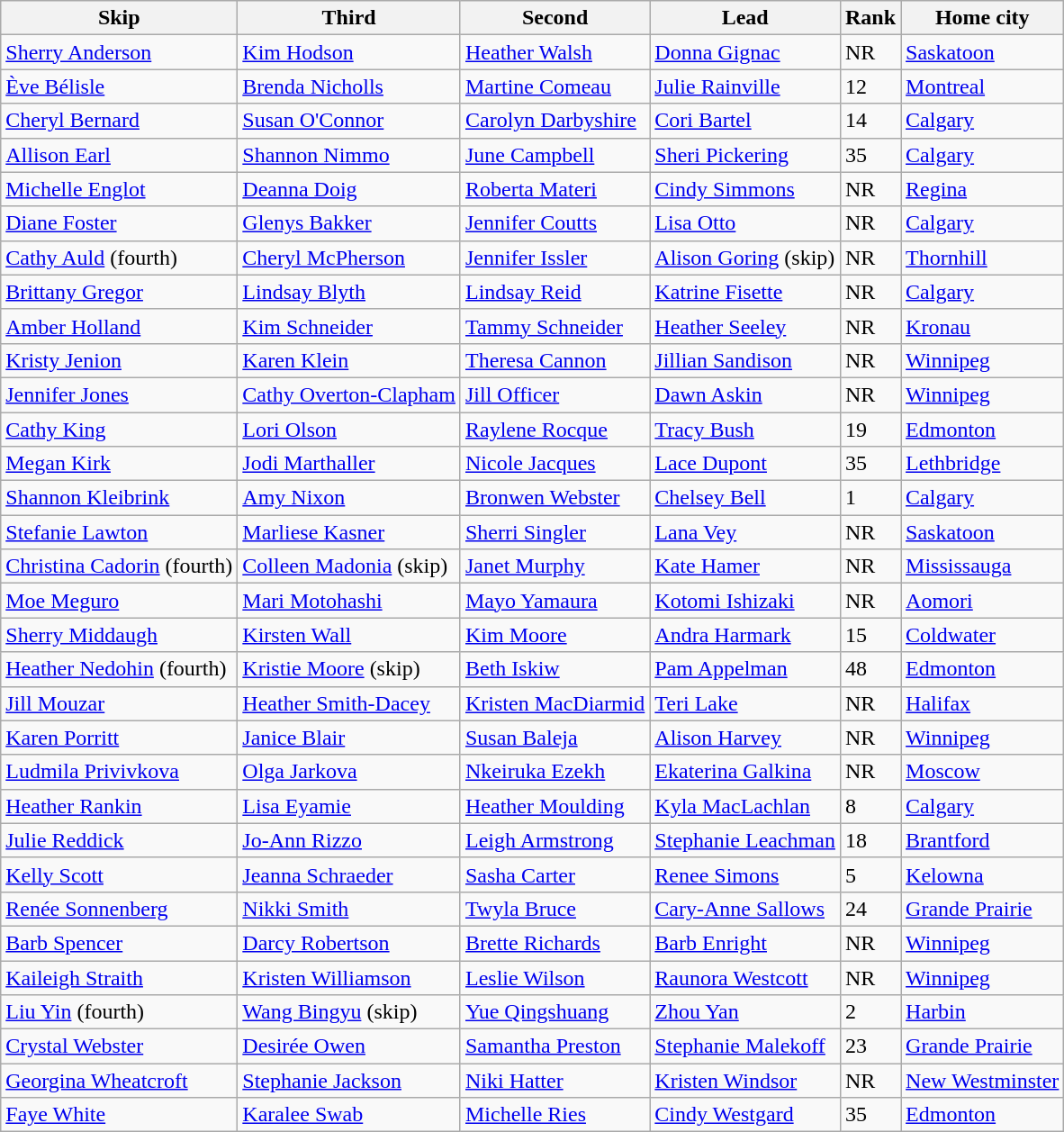<table class="wikitable" border="1">
<tr>
<th>Skip</th>
<th>Third</th>
<th>Second</th>
<th>Lead</th>
<th>Rank</th>
<th>Home city</th>
</tr>
<tr>
<td><a href='#'>Sherry Anderson</a></td>
<td><a href='#'>Kim Hodson</a></td>
<td><a href='#'>Heather Walsh</a></td>
<td><a href='#'>Donna Gignac</a></td>
<td>NR</td>
<td> <a href='#'>Saskatoon</a></td>
</tr>
<tr>
<td><a href='#'>Ève Bélisle</a></td>
<td><a href='#'>Brenda Nicholls</a></td>
<td><a href='#'>Martine Comeau</a></td>
<td><a href='#'>Julie Rainville</a></td>
<td>12</td>
<td> <a href='#'>Montreal</a></td>
</tr>
<tr>
<td><a href='#'>Cheryl Bernard</a></td>
<td><a href='#'>Susan O'Connor</a></td>
<td><a href='#'>Carolyn Darbyshire</a></td>
<td><a href='#'>Cori Bartel</a></td>
<td>14</td>
<td> <a href='#'>Calgary</a></td>
</tr>
<tr>
<td><a href='#'>Allison Earl</a></td>
<td><a href='#'>Shannon Nimmo</a></td>
<td><a href='#'>June Campbell</a></td>
<td><a href='#'>Sheri Pickering</a></td>
<td>35</td>
<td> <a href='#'>Calgary</a></td>
</tr>
<tr>
<td><a href='#'>Michelle Englot</a></td>
<td><a href='#'>Deanna Doig</a></td>
<td><a href='#'>Roberta Materi</a></td>
<td><a href='#'>Cindy Simmons</a></td>
<td>NR</td>
<td> <a href='#'>Regina</a></td>
</tr>
<tr>
<td><a href='#'>Diane Foster</a></td>
<td><a href='#'>Glenys Bakker</a></td>
<td><a href='#'>Jennifer Coutts</a></td>
<td><a href='#'>Lisa Otto</a></td>
<td>NR</td>
<td> <a href='#'>Calgary</a></td>
</tr>
<tr>
<td><a href='#'>Cathy Auld</a> (fourth)</td>
<td><a href='#'>Cheryl McPherson</a></td>
<td><a href='#'>Jennifer Issler</a></td>
<td><a href='#'>Alison Goring</a> (skip)</td>
<td>NR</td>
<td> <a href='#'>Thornhill</a></td>
</tr>
<tr>
<td><a href='#'>Brittany Gregor</a></td>
<td><a href='#'>Lindsay Blyth</a></td>
<td><a href='#'>Lindsay Reid</a></td>
<td><a href='#'>Katrine Fisette</a></td>
<td>NR</td>
<td> <a href='#'>Calgary</a></td>
</tr>
<tr>
<td><a href='#'>Amber Holland</a></td>
<td><a href='#'>Kim Schneider</a></td>
<td><a href='#'>Tammy Schneider</a></td>
<td><a href='#'>Heather Seeley</a></td>
<td>NR</td>
<td> <a href='#'>Kronau</a></td>
</tr>
<tr>
<td><a href='#'>Kristy Jenion</a></td>
<td><a href='#'>Karen Klein</a></td>
<td><a href='#'>Theresa Cannon</a></td>
<td><a href='#'>Jillian Sandison</a></td>
<td>NR</td>
<td> <a href='#'>Winnipeg</a></td>
</tr>
<tr>
<td><a href='#'>Jennifer Jones</a></td>
<td><a href='#'>Cathy Overton-Clapham</a></td>
<td><a href='#'>Jill Officer</a></td>
<td><a href='#'>Dawn Askin</a></td>
<td>NR</td>
<td> <a href='#'>Winnipeg</a></td>
</tr>
<tr>
<td><a href='#'>Cathy King</a></td>
<td><a href='#'>Lori Olson</a></td>
<td><a href='#'>Raylene Rocque</a></td>
<td><a href='#'>Tracy Bush</a></td>
<td>19</td>
<td> <a href='#'>Edmonton</a></td>
</tr>
<tr>
<td><a href='#'>Megan Kirk</a></td>
<td><a href='#'>Jodi Marthaller</a></td>
<td><a href='#'>Nicole Jacques</a></td>
<td><a href='#'>Lace Dupont</a></td>
<td>35</td>
<td> <a href='#'>Lethbridge</a></td>
</tr>
<tr>
<td><a href='#'>Shannon Kleibrink</a></td>
<td><a href='#'>Amy Nixon</a></td>
<td><a href='#'>Bronwen Webster</a></td>
<td><a href='#'>Chelsey Bell</a></td>
<td>1</td>
<td> <a href='#'>Calgary</a></td>
</tr>
<tr>
<td><a href='#'>Stefanie Lawton</a></td>
<td><a href='#'>Marliese Kasner</a></td>
<td><a href='#'>Sherri Singler</a></td>
<td><a href='#'>Lana Vey</a></td>
<td>NR</td>
<td> <a href='#'>Saskatoon</a></td>
</tr>
<tr>
<td><a href='#'>Christina Cadorin</a> (fourth)</td>
<td><a href='#'>Colleen Madonia</a> (skip)</td>
<td><a href='#'>Janet Murphy</a></td>
<td><a href='#'>Kate Hamer</a></td>
<td>NR</td>
<td> <a href='#'>Mississauga</a></td>
</tr>
<tr>
<td><a href='#'>Moe Meguro</a></td>
<td><a href='#'>Mari Motohashi</a></td>
<td><a href='#'>Mayo Yamaura</a></td>
<td><a href='#'>Kotomi Ishizaki</a></td>
<td>NR</td>
<td> <a href='#'>Aomori</a></td>
</tr>
<tr>
<td><a href='#'>Sherry Middaugh</a></td>
<td><a href='#'>Kirsten Wall</a></td>
<td><a href='#'>Kim Moore</a></td>
<td><a href='#'>Andra Harmark</a></td>
<td>15</td>
<td> <a href='#'>Coldwater</a></td>
</tr>
<tr>
<td><a href='#'>Heather Nedohin</a> (fourth)</td>
<td><a href='#'>Kristie Moore</a> (skip)</td>
<td><a href='#'>Beth Iskiw</a></td>
<td><a href='#'>Pam Appelman</a></td>
<td>48</td>
<td> <a href='#'>Edmonton</a></td>
</tr>
<tr>
<td><a href='#'>Jill Mouzar</a></td>
<td><a href='#'>Heather Smith-Dacey</a></td>
<td><a href='#'>Kristen MacDiarmid</a></td>
<td><a href='#'>Teri Lake</a></td>
<td>NR</td>
<td> <a href='#'>Halifax</a></td>
</tr>
<tr>
<td><a href='#'>Karen Porritt</a></td>
<td><a href='#'>Janice Blair</a></td>
<td><a href='#'>Susan Baleja</a></td>
<td><a href='#'>Alison Harvey</a></td>
<td>NR</td>
<td> <a href='#'>Winnipeg</a></td>
</tr>
<tr>
<td><a href='#'>Ludmila Privivkova</a></td>
<td><a href='#'>Olga Jarkova</a></td>
<td><a href='#'>Nkeiruka Ezekh</a></td>
<td><a href='#'>Ekaterina Galkina</a></td>
<td>NR</td>
<td> <a href='#'>Moscow</a></td>
</tr>
<tr>
<td><a href='#'>Heather Rankin</a></td>
<td><a href='#'>Lisa Eyamie</a></td>
<td><a href='#'>Heather Moulding</a></td>
<td><a href='#'>Kyla MacLachlan</a></td>
<td>8</td>
<td> <a href='#'>Calgary</a></td>
</tr>
<tr>
<td><a href='#'>Julie Reddick</a></td>
<td><a href='#'>Jo-Ann Rizzo</a></td>
<td><a href='#'>Leigh Armstrong</a></td>
<td><a href='#'>Stephanie Leachman</a></td>
<td>18</td>
<td> <a href='#'>Brantford</a></td>
</tr>
<tr>
<td><a href='#'>Kelly Scott</a></td>
<td><a href='#'>Jeanna Schraeder</a></td>
<td><a href='#'>Sasha Carter</a></td>
<td><a href='#'>Renee Simons</a></td>
<td>5</td>
<td> <a href='#'>Kelowna</a></td>
</tr>
<tr>
<td><a href='#'>Renée Sonnenberg</a></td>
<td><a href='#'>Nikki Smith</a></td>
<td><a href='#'>Twyla Bruce</a></td>
<td><a href='#'>Cary-Anne Sallows</a></td>
<td>24</td>
<td> <a href='#'>Grande Prairie</a></td>
</tr>
<tr>
<td><a href='#'>Barb Spencer</a></td>
<td><a href='#'>Darcy Robertson</a></td>
<td><a href='#'>Brette Richards</a></td>
<td><a href='#'>Barb Enright</a></td>
<td>NR</td>
<td> <a href='#'>Winnipeg</a></td>
</tr>
<tr>
<td><a href='#'>Kaileigh Straith</a></td>
<td><a href='#'>Kristen Williamson</a></td>
<td><a href='#'>Leslie Wilson</a></td>
<td><a href='#'>Raunora Westcott</a></td>
<td>NR</td>
<td> <a href='#'>Winnipeg</a></td>
</tr>
<tr>
<td><a href='#'>Liu Yin</a> (fourth)</td>
<td><a href='#'>Wang Bingyu</a> (skip)</td>
<td><a href='#'>Yue Qingshuang</a></td>
<td><a href='#'>Zhou Yan</a></td>
<td>2</td>
<td> <a href='#'>Harbin</a></td>
</tr>
<tr>
<td><a href='#'>Crystal Webster</a></td>
<td><a href='#'>Desirée Owen</a></td>
<td><a href='#'>Samantha Preston</a></td>
<td><a href='#'>Stephanie Malekoff</a></td>
<td>23</td>
<td> <a href='#'>Grande Prairie</a></td>
</tr>
<tr>
<td><a href='#'>Georgina Wheatcroft</a></td>
<td><a href='#'>Stephanie Jackson</a></td>
<td><a href='#'>Niki Hatter</a></td>
<td><a href='#'>Kristen Windsor</a></td>
<td>NR</td>
<td> <a href='#'>New Westminster</a></td>
</tr>
<tr>
<td><a href='#'>Faye White</a></td>
<td><a href='#'>Karalee Swab</a></td>
<td><a href='#'>Michelle Ries</a></td>
<td><a href='#'>Cindy Westgard</a></td>
<td>35</td>
<td> <a href='#'>Edmonton</a></td>
</tr>
</table>
